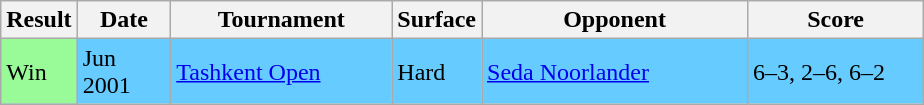<table class="sortable wikitable">
<tr>
<th style="width:40px">Result</th>
<th style="width:55px">Date</th>
<th style="width:140px">Tournament</th>
<th style="width:50px">Surface</th>
<th style="width:170px">Opponent</th>
<th style="width:110px" class="unsortable">Score</th>
</tr>
<tr style="background:#66ccff;">
<td style="background:#98fb98;">Win</td>
<td>Jun 2001</td>
<td><a href='#'>Tashkent Open</a></td>
<td>Hard</td>
<td> <a href='#'>Seda Noorlander</a></td>
<td>6–3, 2–6, 6–2</td>
</tr>
</table>
